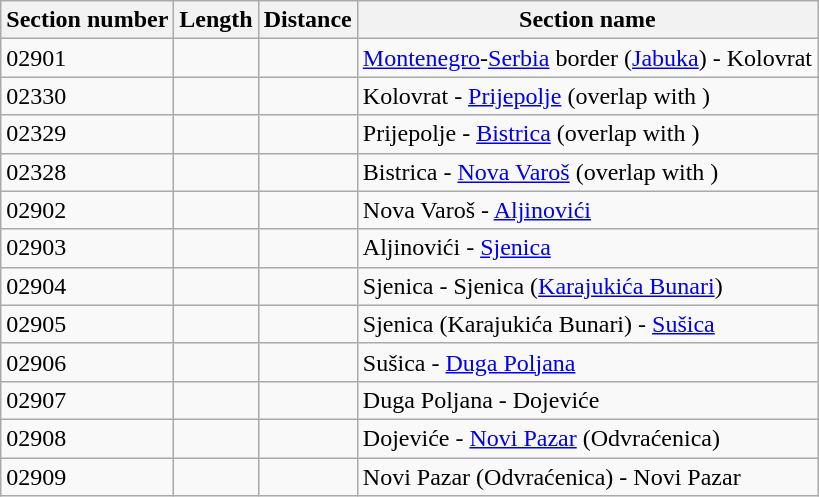<table class="wikitable">
<tr>
<th>Section number</th>
<th>Length</th>
<th>Distance</th>
<th>Section name</th>
</tr>
<tr>
<td>02901</td>
<td></td>
<td></td>
<td><a href='#'>Montenegro</a>-<a href='#'>Serbia</a> border (<a href='#'>Jabuka</a>) - Kolovrat</td>
</tr>
<tr>
<td>02330</td>
<td></td>
<td></td>
<td>Kolovrat - <a href='#'>Prijepolje</a> (overlap with )</td>
</tr>
<tr>
<td>02329</td>
<td></td>
<td></td>
<td>Prijepolje - <a href='#'>Bistrica</a> (overlap with )</td>
</tr>
<tr>
<td>02328</td>
<td></td>
<td></td>
<td>Bistrica - <a href='#'>Nova Varoš</a> (overlap with )</td>
</tr>
<tr>
<td>02902</td>
<td></td>
<td></td>
<td>Nova Varoš - <a href='#'>Aljinovići</a></td>
</tr>
<tr>
<td>02903</td>
<td></td>
<td></td>
<td>Aljinovići - <a href='#'>Sjenica</a></td>
</tr>
<tr>
<td>02904</td>
<td></td>
<td></td>
<td>Sjenica - Sjenica (<a href='#'>Karajukića Bunari</a>)</td>
</tr>
<tr>
<td>02905</td>
<td></td>
<td></td>
<td>Sjenica (Karajukića Bunari) - <a href='#'>Sušica</a></td>
</tr>
<tr>
<td>02906</td>
<td></td>
<td></td>
<td>Sušica - <a href='#'>Duga Poljana</a></td>
</tr>
<tr>
<td>02907</td>
<td></td>
<td></td>
<td>Duga Poljana - Dojeviće</td>
</tr>
<tr>
<td>02908</td>
<td></td>
<td></td>
<td>Dojeviće - <a href='#'>Novi Pazar</a> (Odvraćenica)</td>
</tr>
<tr>
<td>02909</td>
<td></td>
<td></td>
<td>Novi Pazar (Odvraćenica) - Novi Pazar</td>
</tr>
</table>
